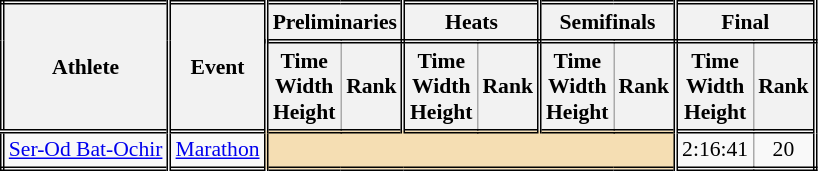<table class=wikitable style="font-size:90%; border: double;">
<tr>
<th rowspan="2" style="border-right:double">Athlete</th>
<th rowspan="2" style="border-right:double">Event</th>
<th colspan="2" style="border-right:double; border-bottom:double;">Preliminaries</th>
<th colspan="2" style="border-right:double; border-bottom:double;">Heats</th>
<th colspan="2" style="border-right:double; border-bottom:double;">Semifinals</th>
<th colspan="2" style="border-right:double; border-bottom:double;">Final</th>
</tr>
<tr>
<th>Time<br>Width<br>Height</th>
<th style="border-right:double">Rank</th>
<th>Time<br>Width<br>Height</th>
<th style="border-right:double">Rank</th>
<th>Time<br>Width<br>Height</th>
<th style="border-right:double">Rank</th>
<th>Time<br>Width<br>Height</th>
<th style="border-right:double">Rank</th>
</tr>
<tr style="border-top: double;">
<td style="border-right:double"><a href='#'>Ser-Od Bat-Ochir</a></td>
<td style="border-right:double"><a href='#'>Marathon</a></td>
<td style="border-right:double" colspan= 6 bgcolor="wheat"></td>
<td align=center>2:16:41</td>
<td align=center>20</td>
</tr>
</table>
